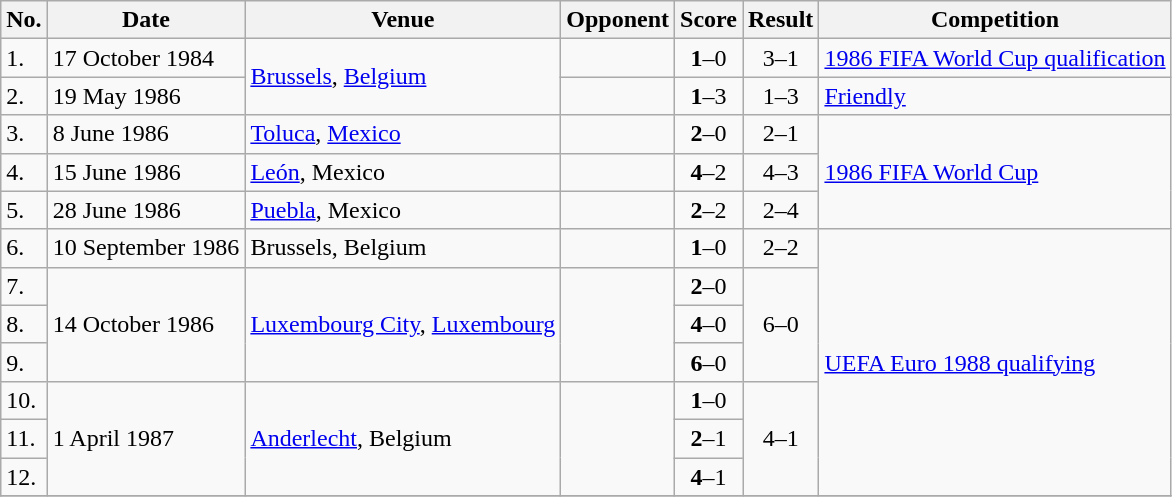<table class="wikitable">
<tr>
<th>No.</th>
<th>Date</th>
<th>Venue</th>
<th>Opponent</th>
<th>Score</th>
<th>Result</th>
<th>Competition</th>
</tr>
<tr>
<td>1.</td>
<td>17 October 1984</td>
<td rowspan=2><a href='#'>Brussels</a>, <a href='#'>Belgium</a></td>
<td></td>
<td align=center><strong>1</strong>–0</td>
<td align=center>3–1</td>
<td><a href='#'>1986 FIFA World Cup qualification</a></td>
</tr>
<tr>
<td>2.</td>
<td>19 May 1986</td>
<td></td>
<td align=center><strong>1</strong>–3</td>
<td align=center>1–3</td>
<td><a href='#'>Friendly</a></td>
</tr>
<tr>
<td>3.</td>
<td>8 June 1986</td>
<td><a href='#'>Toluca</a>, <a href='#'>Mexico</a></td>
<td></td>
<td align=center><strong>2</strong>–0</td>
<td align=center>2–1</td>
<td rowspan=3><a href='#'>1986 FIFA World Cup</a></td>
</tr>
<tr>
<td>4.</td>
<td>15 June 1986</td>
<td><a href='#'>León</a>, Mexico</td>
<td></td>
<td align=center><strong>4</strong>–2</td>
<td align=center>4–3 </td>
</tr>
<tr>
<td>5.</td>
<td>28 June 1986</td>
<td><a href='#'>Puebla</a>, Mexico</td>
<td></td>
<td align=center><strong>2</strong>–2</td>
<td align=center>2–4 </td>
</tr>
<tr>
<td>6.</td>
<td>10 September 1986</td>
<td>Brussels, Belgium</td>
<td></td>
<td align=center><strong>1</strong>–0</td>
<td align=center>2–2</td>
<td rowspan=7><a href='#'>UEFA Euro 1988 qualifying</a></td>
</tr>
<tr>
<td>7.</td>
<td rowspan=3>14 October 1986</td>
<td rowspan=3><a href='#'>Luxembourg City</a>, <a href='#'>Luxembourg</a></td>
<td rowspan=3></td>
<td align=center><strong>2</strong>–0</td>
<td rowspan=3 align=center>6–0</td>
</tr>
<tr>
<td>8.</td>
<td align=center><strong>4</strong>–0</td>
</tr>
<tr>
<td>9.</td>
<td align=center><strong>6</strong>–0</td>
</tr>
<tr>
<td>10.</td>
<td rowspan=3>1 April 1987</td>
<td rowspan=3><a href='#'>Anderlecht</a>, Belgium</td>
<td rowspan=3></td>
<td align=center><strong>1</strong>–0</td>
<td rowspan=3 align=center>4–1</td>
</tr>
<tr>
<td>11.</td>
<td align=center><strong>2</strong>–1</td>
</tr>
<tr>
<td>12.</td>
<td align=center><strong>4</strong>–1</td>
</tr>
<tr>
</tr>
</table>
